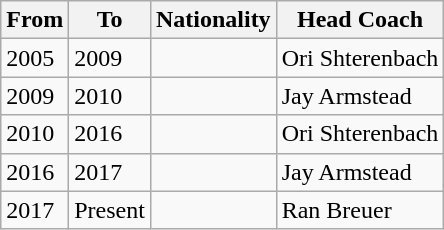<table class="wikitable">
<tr>
<th>From</th>
<th>To</th>
<th>Nationality</th>
<th>Head Coach</th>
</tr>
<tr>
<td>2005</td>
<td>2009</td>
<td></td>
<td>Ori Shterenbach</td>
</tr>
<tr>
<td>2009</td>
<td>2010</td>
<td></td>
<td>Jay Armstead</td>
</tr>
<tr>
<td>2010</td>
<td>2016</td>
<td></td>
<td>Ori Shterenbach</td>
</tr>
<tr>
<td>2016</td>
<td>2017</td>
<td></td>
<td>Jay Armstead</td>
</tr>
<tr>
<td>2017</td>
<td>Present</td>
<td></td>
<td>Ran Breuer</td>
</tr>
</table>
